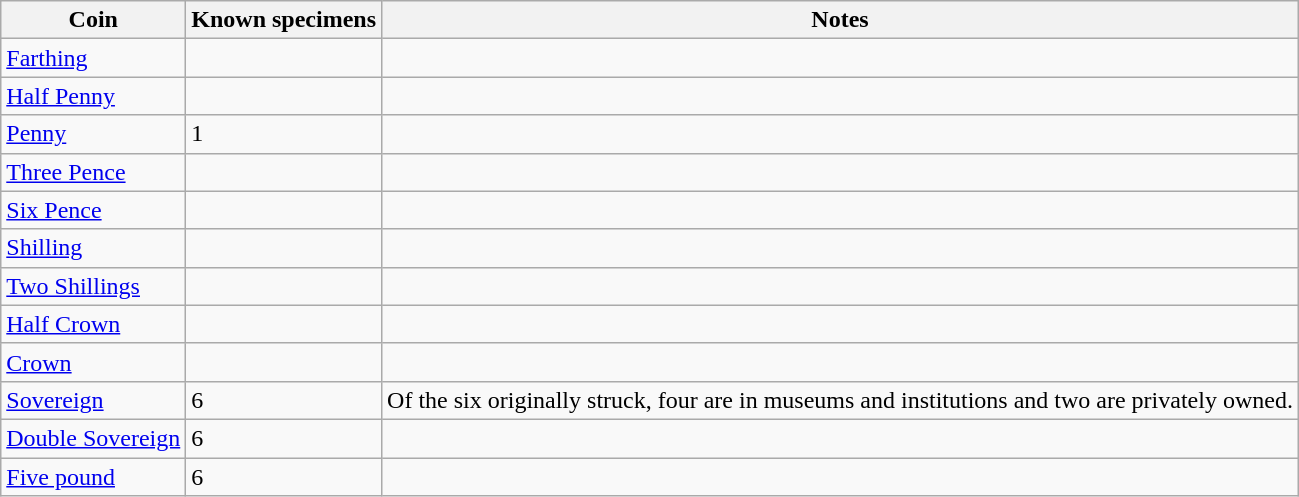<table class="wikitable">
<tr>
<th>Coin</th>
<th>Known specimens</th>
<th>Notes</th>
</tr>
<tr>
<td><a href='#'>Farthing</a></td>
<td></td>
<td></td>
</tr>
<tr>
<td><a href='#'>Half Penny</a></td>
<td></td>
<td></td>
</tr>
<tr>
<td><a href='#'>Penny</a></td>
<td>1</td>
<td></td>
</tr>
<tr>
<td><a href='#'>Three Pence</a></td>
<td></td>
<td></td>
</tr>
<tr>
<td><a href='#'>Six Pence</a></td>
<td></td>
<td></td>
</tr>
<tr>
<td><a href='#'>Shilling</a></td>
<td></td>
<td></td>
</tr>
<tr>
<td><a href='#'>Two Shillings</a></td>
<td></td>
<td></td>
</tr>
<tr>
<td><a href='#'>Half Crown</a></td>
<td></td>
<td></td>
</tr>
<tr>
<td><a href='#'>Crown</a></td>
<td></td>
<td></td>
</tr>
<tr>
<td><a href='#'>Sovereign</a></td>
<td>6</td>
<td>Of the six originally struck, four are in museums and institutions and two are privately owned.</td>
</tr>
<tr>
<td><a href='#'>Double Sovereign</a></td>
<td>6</td>
<td></td>
</tr>
<tr>
<td><a href='#'>Five pound</a></td>
<td>6</td>
<td></td>
</tr>
</table>
